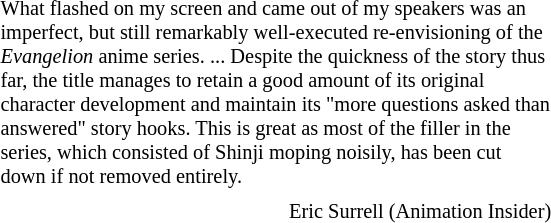<table class="toccolours" style="float: right; margin-left: 1em; margin-right: 2em; font-size: 85%; background:#white; color:black; width:30em; max-width: 30%;" cellspacing="5">
<tr>
<td style="text-align: left;">What flashed on my screen and came out of my speakers was an imperfect, but still remarkably well-executed re-envisioning of the <em>Evangelion</em> anime series. ... Despite the quickness of the story thus far, the title manages to retain a good amount of its original character development and maintain its "more questions asked than answered" story hooks. This is great as most of the filler in the series, which consisted of Shinji moping noisily, has been cut down if not removed entirely.</td>
</tr>
<tr>
<td style="text-align: right;">Eric Surrell (Animation Insider)</td>
</tr>
</table>
